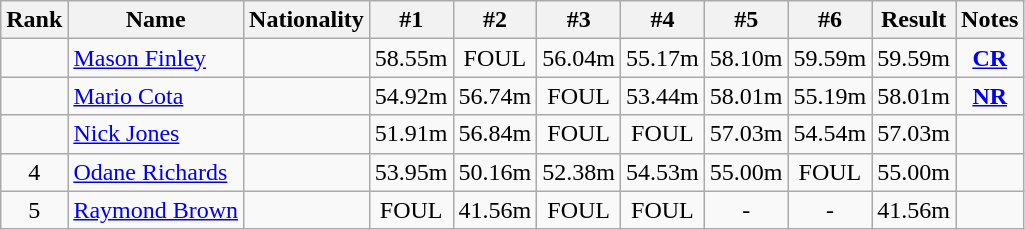<table class="wikitable sortable" style="text-align:center">
<tr>
<th>Rank</th>
<th>Name</th>
<th>Nationality</th>
<th>#1</th>
<th>#2</th>
<th>#3</th>
<th>#4</th>
<th>#5</th>
<th>#6</th>
<th>Result</th>
<th>Notes</th>
</tr>
<tr>
<td></td>
<td align=left><a href='#'>Mason Finley</a></td>
<td align=left></td>
<td>58.55m</td>
<td>FOUL</td>
<td>56.04m</td>
<td>55.17m</td>
<td>58.10m</td>
<td>59.59m</td>
<td>59.59m</td>
<td><a href='#'><strong>CR</strong></a></td>
</tr>
<tr>
<td></td>
<td align=left><a href='#'>Mario Cota</a></td>
<td align=left></td>
<td>54.92m</td>
<td>56.74m</td>
<td>FOUL</td>
<td>53.44m</td>
<td>58.01m</td>
<td>55.19m</td>
<td>58.01m</td>
<td><a href='#'><strong>NR</strong></a></td>
</tr>
<tr>
<td></td>
<td align=left><a href='#'>Nick Jones</a></td>
<td align=left></td>
<td>51.91m</td>
<td>56.84m</td>
<td>FOUL</td>
<td>FOUL</td>
<td>57.03m</td>
<td>54.54m</td>
<td>57.03m</td>
<td></td>
</tr>
<tr>
<td>4</td>
<td align=left><a href='#'>Odane Richards</a></td>
<td align=left></td>
<td>53.95m</td>
<td>50.16m</td>
<td>52.38m</td>
<td>54.53m</td>
<td>55.00m</td>
<td>FOUL</td>
<td>55.00m</td>
<td></td>
</tr>
<tr>
<td>5</td>
<td align=left><a href='#'>Raymond Brown</a></td>
<td align=left></td>
<td>FOUL</td>
<td>41.56m</td>
<td>FOUL</td>
<td>FOUL</td>
<td>-</td>
<td>-</td>
<td>41.56m</td>
<td></td>
</tr>
</table>
